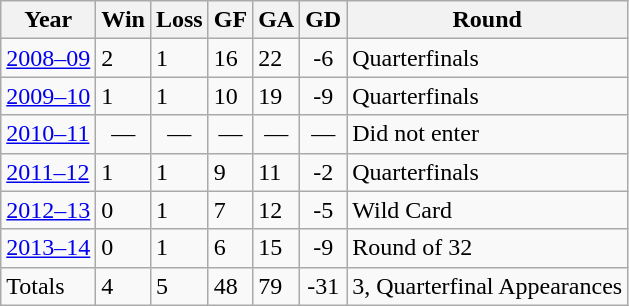<table class="wikitable">
<tr>
<th>Year</th>
<th>Win</th>
<th>Loss</th>
<th>GF</th>
<th>GA</th>
<th>GD</th>
<th>Round</th>
</tr>
<tr>
<td><a href='#'>2008–09</a></td>
<td>2</td>
<td>1</td>
<td>16</td>
<td>22</td>
<td align="center">-6</td>
<td>Quarterfinals</td>
</tr>
<tr>
<td><a href='#'>2009–10</a></td>
<td>1</td>
<td>1</td>
<td>10</td>
<td>19</td>
<td align="center">-9</td>
<td>Quarterfinals</td>
</tr>
<tr>
<td><a href='#'>2010–11</a></td>
<td align="center">—</td>
<td align="center">—</td>
<td align="center">—</td>
<td align="center">—</td>
<td align="center">—</td>
<td>Did not enter</td>
</tr>
<tr>
<td><a href='#'>2011–12</a></td>
<td>1</td>
<td>1</td>
<td>9</td>
<td>11</td>
<td align="center">-2</td>
<td>Quarterfinals</td>
</tr>
<tr>
<td><a href='#'>2012–13</a></td>
<td>0</td>
<td>1</td>
<td>7</td>
<td>12</td>
<td align="center">-5</td>
<td>Wild Card</td>
</tr>
<tr>
<td><a href='#'>2013–14</a></td>
<td>0</td>
<td>1</td>
<td>6</td>
<td>15</td>
<td align="center">-9</td>
<td>Round of 32</td>
</tr>
<tr>
<td>Totals</td>
<td>4</td>
<td>5</td>
<td>48</td>
<td>79</td>
<td align="center">-31</td>
<td>3, Quarterfinal Appearances</td>
</tr>
</table>
